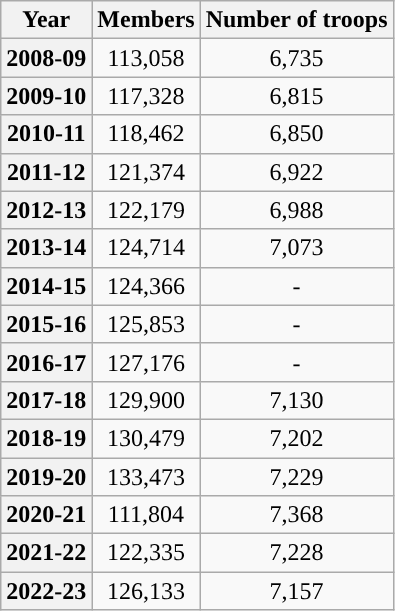<table class="wikitable" style="text-align: center">
<tr>
<th>Year</th>
<th>Members</th>
<th>Number of troops</th>
</tr>
<tr>
<th scope=row>2008-09</th>
<td>113,058</td>
<td>6,735</td>
</tr>
<tr>
<th scope=row>2009-10</th>
<td>117,328</td>
<td>6,815</td>
</tr>
<tr>
<th scope=row>2010-11</th>
<td>118,462</td>
<td>6,850</td>
</tr>
<tr>
<th scope=row>2011-12</th>
<td>121,374</td>
<td>6,922</td>
</tr>
<tr>
<th scope=row>2012-13</th>
<td>122,179</td>
<td>6,988</td>
</tr>
<tr>
<th scope=row>2013-14</th>
<td>124,714</td>
<td>7,073</td>
</tr>
<tr>
<th scope=row>2014-15</th>
<td>124,366</td>
<td>-</td>
</tr>
<tr>
<th scope=row>2015-16</th>
<td>125,853</td>
<td>-</td>
</tr>
<tr>
<th scope=row>2016-17</th>
<td>127,176</td>
<td>-</td>
</tr>
<tr>
<th scope=row>2017-18</th>
<td>129,900</td>
<td>7,130</td>
</tr>
<tr>
<th scope=row>2018-19</th>
<td>130,479</td>
<td>7,202</td>
</tr>
<tr>
<th scope=row>2019-20</th>
<td>133,473</td>
<td>7,229</td>
</tr>
<tr>
<th scope=row>2020-21</th>
<td>111,804</td>
<td>7,368</td>
</tr>
<tr>
<th scope=row>2021-22</th>
<td>122,335</td>
<td>7,228</td>
</tr>
<tr>
<th scope=row>2022-23</th>
<td>126,133</td>
<td>7,157</td>
</tr>
</table>
